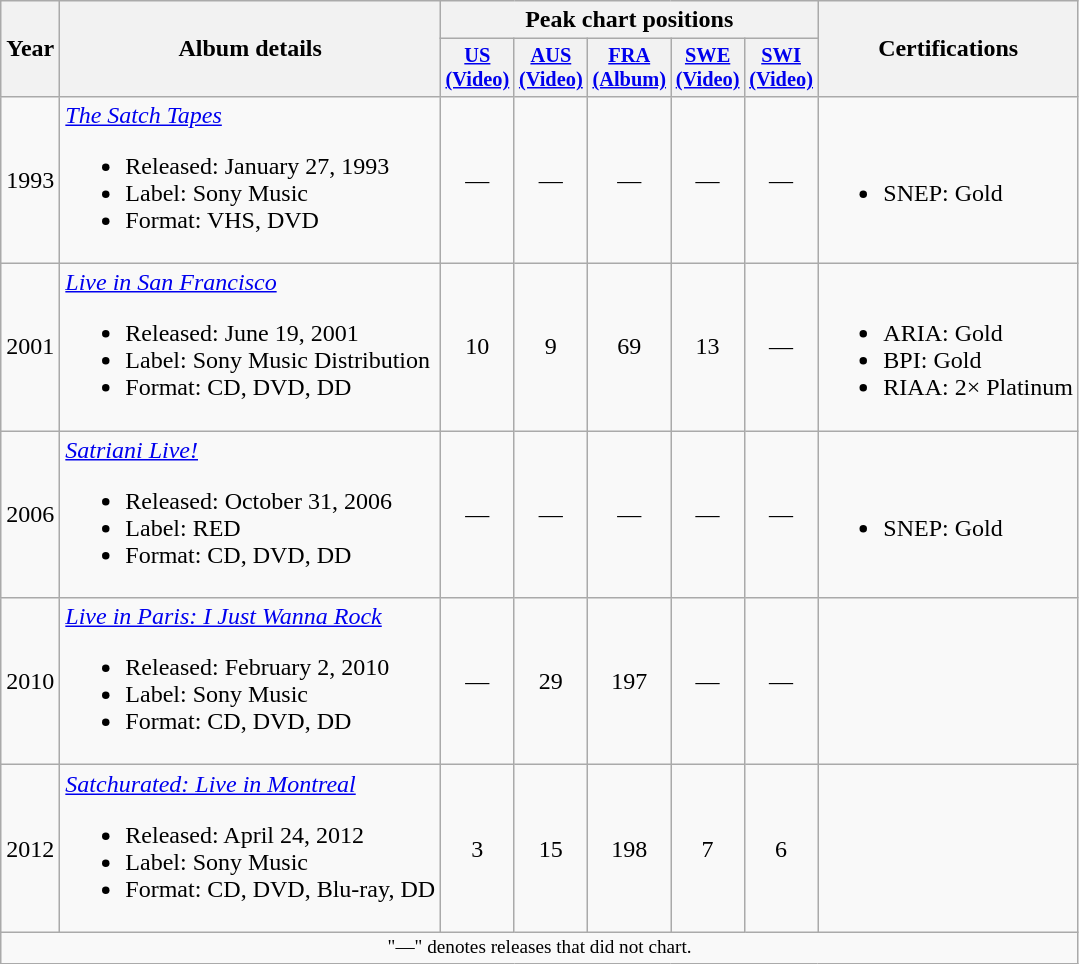<table class="wikitable">
<tr>
<th rowspan="2">Year</th>
<th rowspan="2">Album details</th>
<th colspan="5">Peak chart positions</th>
<th rowspan="2">Certifications</th>
</tr>
<tr>
<th style="width:3em;font-size:85%"><a href='#'>US<br>(Video)</a><br></th>
<th style="width:3em;font-size:85%"><a href='#'>AUS<br>(Video)</a><br></th>
<th style="width:3em;font-size:85%"><a href='#'>FRA<br>(Album)</a><br></th>
<th style="width:3em;font-size:85%"><a href='#'>SWE<br>(Video)</a><br></th>
<th style="width:3em;font-size:85%"><a href='#'>SWI<br>(Video)</a><br></th>
</tr>
<tr>
<td>1993</td>
<td><em><a href='#'>The Satch Tapes</a></em><br><ul><li>Released: January 27, 1993</li><li>Label: Sony Music</li><li>Format: VHS, DVD</li></ul></td>
<td style="text-align:center;">—</td>
<td style="text-align:center;">—</td>
<td style="text-align:center;">—</td>
<td style="text-align:center;">—</td>
<td style="text-align:center;">—</td>
<td><br><ul><li>SNEP: Gold</li></ul></td>
</tr>
<tr>
<td>2001</td>
<td><em><a href='#'>Live in San Francisco</a></em><br><ul><li>Released: June 19, 2001</li><li>Label: Sony Music Distribution</li><li>Format: CD, DVD, DD</li></ul></td>
<td style="text-align:center;">10</td>
<td style="text-align:center;">9</td>
<td style="text-align:center;">69</td>
<td style="text-align:center;">13</td>
<td style="text-align:center;">—</td>
<td><br><ul><li>ARIA: Gold</li><li>BPI: Gold</li><li>RIAA: 2× Platinum</li></ul></td>
</tr>
<tr>
<td>2006</td>
<td><em><a href='#'>Satriani Live!</a></em><br><ul><li>Released: October 31, 2006</li><li>Label: RED</li><li>Format: CD, DVD, DD</li></ul></td>
<td style="text-align:center;">—</td>
<td style="text-align:center;">—</td>
<td style="text-align:center;">—</td>
<td style="text-align:center;">—</td>
<td style="text-align:center;">—</td>
<td><br><ul><li>SNEP: Gold</li></ul></td>
</tr>
<tr>
<td>2010</td>
<td><em><a href='#'>Live in Paris: I Just Wanna Rock</a></em><br><ul><li>Released: February 2, 2010</li><li>Label: Sony Music</li><li>Format: CD, DVD, DD</li></ul></td>
<td style="text-align:center;">—</td>
<td style="text-align:center;">29</td>
<td style="text-align:center;">197</td>
<td style="text-align:center;">—</td>
<td style="text-align:center;">—</td>
<td></td>
</tr>
<tr>
<td>2012</td>
<td><em><a href='#'>Satchurated: Live in Montreal</a></em><br><ul><li>Released: April 24, 2012</li><li>Label: Sony Music</li><li>Format: CD, DVD, Blu-ray, DD</li></ul></td>
<td style="text-align:center;">3</td>
<td style="text-align:center;">15</td>
<td style="text-align:center;">198</td>
<td style="text-align:center;">7</td>
<td style="text-align:center;">6</td>
<td></td>
</tr>
<tr>
<td colspan="9" style="text-align:center; font-size:80%;">"—" denotes releases that did not chart.</td>
</tr>
</table>
